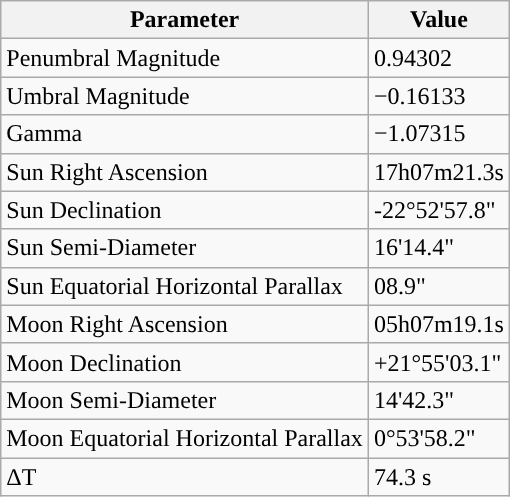<table class="wikitable">
<tr>
<th>Parameter</th>
<th>Value</th>
</tr>
<tr>
<td>Penumbral Magnitude</td>
<td>0.94302</td>
</tr>
<tr>
<td>Umbral Magnitude</td>
<td>−0.16133</td>
</tr>
<tr>
<td>Gamma</td>
<td>−1.07315</td>
</tr>
<tr>
<td>Sun Right Ascension</td>
<td>17h07m21.3s</td>
</tr>
<tr>
<td>Sun Declination</td>
<td>-22°52'57.8"</td>
</tr>
<tr>
<td>Sun Semi-Diameter</td>
<td>16'14.4"</td>
</tr>
<tr>
<td>Sun Equatorial Horizontal Parallax</td>
<td>08.9"</td>
</tr>
<tr>
<td>Moon Right Ascension</td>
<td>05h07m19.1s</td>
</tr>
<tr>
<td>Moon Declination</td>
<td>+21°55'03.1"</td>
</tr>
<tr>
<td>Moon Semi-Diameter</td>
<td>14'42.3"</td>
</tr>
<tr>
<td>Moon Equatorial Horizontal Parallax</td>
<td>0°53'58.2"</td>
</tr>
<tr>
<td>ΔT</td>
<td>74.3 s</td>
</tr>
</table>
